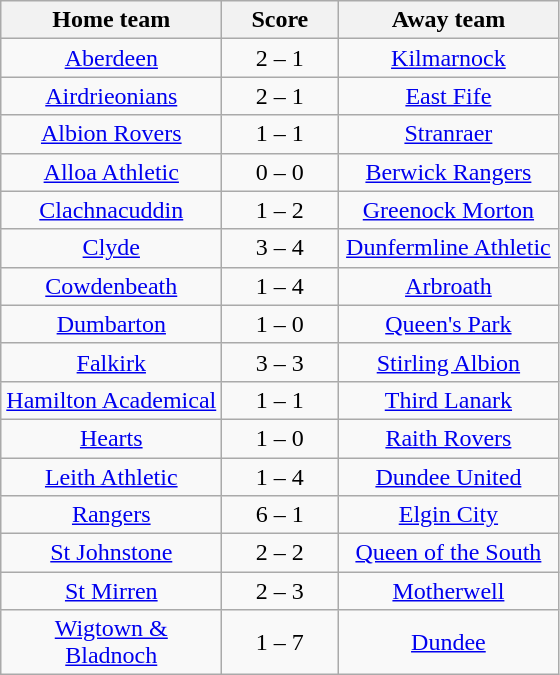<table class="wikitable" style="text-align: center">
<tr>
<th width=140>Home team</th>
<th width=70>Score</th>
<th width=140>Away team</th>
</tr>
<tr>
<td><a href='#'>Aberdeen</a></td>
<td>2 – 1</td>
<td><a href='#'>Kilmarnock</a></td>
</tr>
<tr>
<td><a href='#'>Airdrieonians</a></td>
<td>2 – 1</td>
<td><a href='#'>East Fife</a></td>
</tr>
<tr>
<td><a href='#'>Albion Rovers</a></td>
<td>1 – 1</td>
<td><a href='#'>Stranraer</a></td>
</tr>
<tr>
<td><a href='#'>Alloa Athletic</a></td>
<td>0 – 0</td>
<td><a href='#'>Berwick Rangers</a></td>
</tr>
<tr>
<td><a href='#'>Clachnacuddin</a></td>
<td>1 – 2</td>
<td><a href='#'>Greenock Morton</a></td>
</tr>
<tr>
<td><a href='#'>Clyde</a></td>
<td>3 – 4</td>
<td><a href='#'>Dunfermline Athletic</a></td>
</tr>
<tr>
<td><a href='#'>Cowdenbeath</a></td>
<td>1 – 4</td>
<td><a href='#'>Arbroath</a></td>
</tr>
<tr>
<td><a href='#'>Dumbarton</a></td>
<td>1 – 0</td>
<td><a href='#'>Queen's Park</a></td>
</tr>
<tr>
<td><a href='#'>Falkirk</a></td>
<td>3 – 3</td>
<td><a href='#'>Stirling Albion</a></td>
</tr>
<tr>
<td><a href='#'>Hamilton Academical</a></td>
<td>1 – 1</td>
<td><a href='#'>Third Lanark</a></td>
</tr>
<tr>
<td><a href='#'>Hearts</a></td>
<td>1 – 0</td>
<td><a href='#'>Raith Rovers</a></td>
</tr>
<tr>
<td><a href='#'>Leith Athletic</a></td>
<td>1 – 4</td>
<td><a href='#'>Dundee United</a></td>
</tr>
<tr>
<td><a href='#'>Rangers</a></td>
<td>6 – 1</td>
<td><a href='#'>Elgin City</a></td>
</tr>
<tr>
<td><a href='#'>St Johnstone</a></td>
<td>2 – 2</td>
<td><a href='#'>Queen of the South</a></td>
</tr>
<tr>
<td><a href='#'>St Mirren</a></td>
<td>2 – 3</td>
<td><a href='#'>Motherwell</a></td>
</tr>
<tr>
<td><a href='#'>Wigtown & Bladnoch</a></td>
<td>1 – 7</td>
<td><a href='#'>Dundee</a></td>
</tr>
</table>
